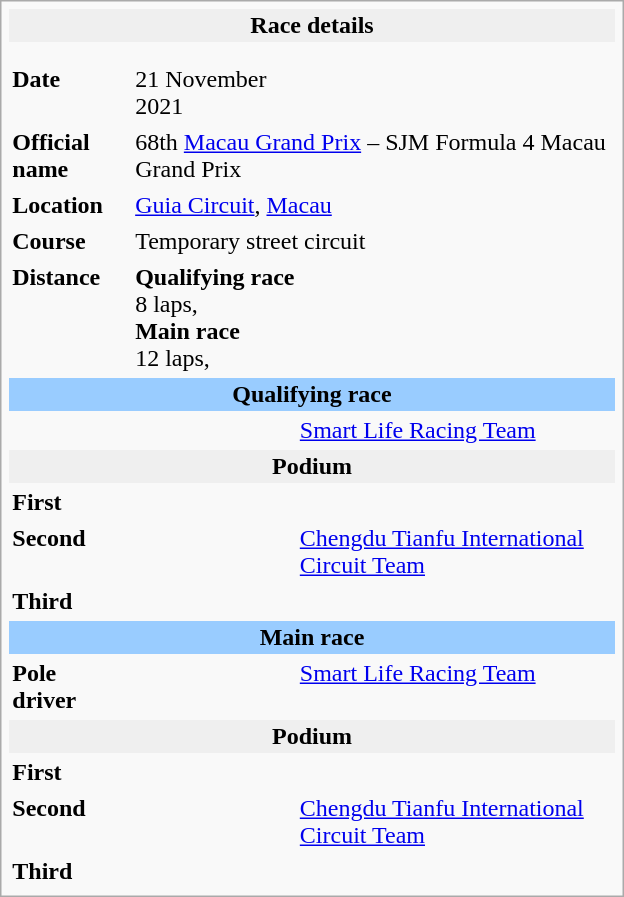<table class="infobox" align="right" cellpadding="2" style="float:right; width: 26em; ">
<tr>
<th colspan="3" bgcolor="#efefef">Race details</th>
</tr>
<tr>
<td colspan="3" style="text-align:center;"></td>
</tr>
<tr>
<td colspan="3" style="text-align:center;"></td>
</tr>
<tr>
<td style="width: 20%;"><strong>Date</strong></td>
<td>21 November 2021</td>
</tr>
<tr>
<td><strong>Official name</strong></td>
<td colspan="2">68th <a href='#'>Macau Grand Prix</a> – SJM Formula 4 Macau Grand Prix</td>
</tr>
<tr>
<td><strong>Location</strong></td>
<td colspan="2"><a href='#'>Guia Circuit</a>, <a href='#'>Macau</a></td>
</tr>
<tr>
<td><strong>Course</strong></td>
<td colspan="2">Temporary street circuit<br></td>
</tr>
<tr>
<td><strong>Distance</strong></td>
<td colspan="2"><strong>Qualifying race</strong><br>8 laps, <br><strong>Main race</strong><br>12 laps, </td>
</tr>
<tr>
<td colspan="3" style="text-align:center; background-color:#99ccff"><strong>Qualifying race</strong></td>
</tr>
<tr>
<td><strong></strong></td>
<td></td>
<td><a href='#'>Smart Life Racing Team</a></td>
</tr>
<tr>
<th colspan="3" style="background:#efefef;text-align:center;">Podium</th>
</tr>
<tr>
<td><strong>First</strong></td>
<td></td>
<td></td>
</tr>
<tr>
<td><strong>Second</strong></td>
<td></td>
<td><a href='#'>Chengdu Tianfu International Circuit Team</a></td>
</tr>
<tr>
<td><strong>Third</strong></td>
<td></td>
<td></td>
</tr>
<tr>
<td colspan="3" style="text-align:center; background-color:#99ccff"><strong>Main race</strong></td>
</tr>
<tr>
<td><strong>Pole driver</strong></td>
<td></td>
<td><a href='#'>Smart Life Racing Team</a></td>
</tr>
<tr>
<th colspan="3" style="background:#efefef;text-align:center;">Podium</th>
</tr>
<tr>
<td><strong>First</strong></td>
<td></td>
<td></td>
</tr>
<tr>
<td><strong>Second</strong></td>
<td></td>
<td><a href='#'>Chengdu Tianfu International Circuit Team</a></td>
</tr>
<tr>
<td><strong>Third</strong></td>
<td></td>
<td></td>
</tr>
</table>
